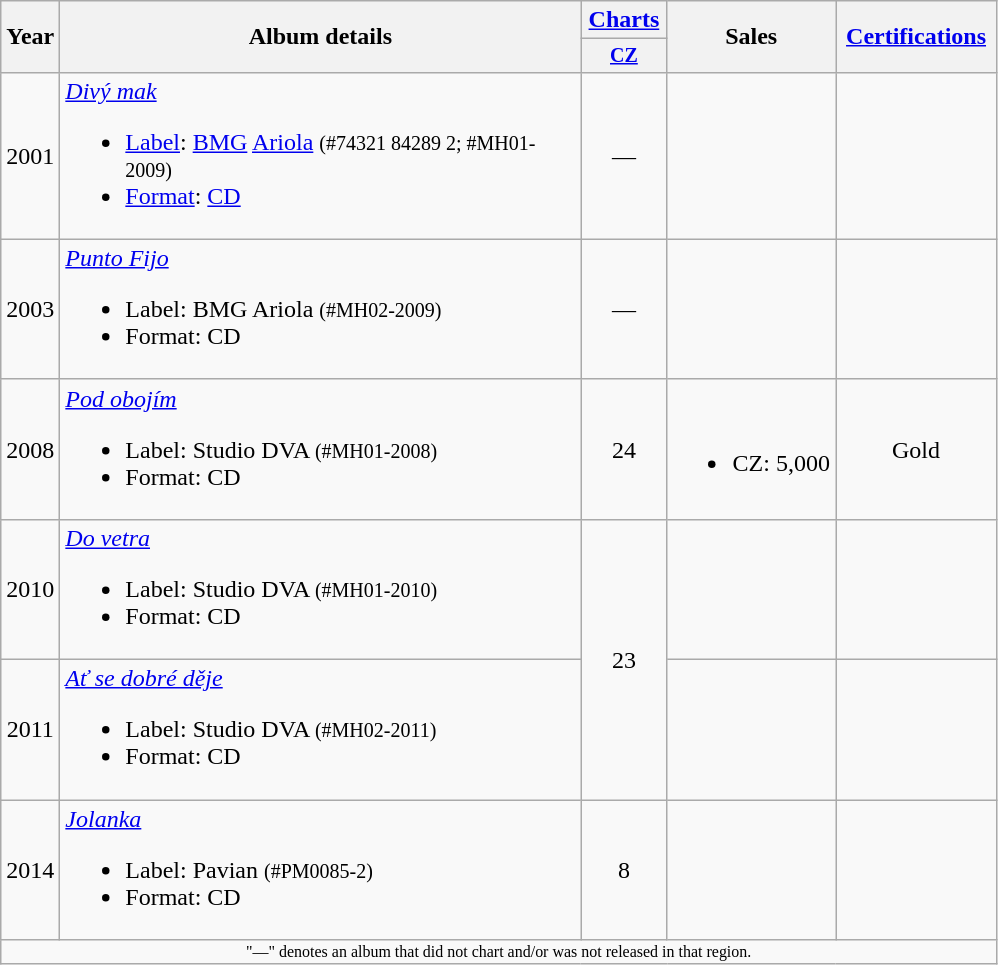<table class="wikitable" style="text-align:center;">
<tr>
<th rowspan="2" width="1">Year</th>
<th rowspan="2" width="340">Album details</th>
<th colspan="1" width="50"><a href='#'>Charts</a></th>
<th rowspan="2" width="105">Sales</th>
<th rowspan="2" width="100"><a href='#'>Certifications</a></th>
</tr>
<tr style="font-size:smaller;">
<th colspan="1" width="50"><a href='#'>CZ</a></th>
</tr>
<tr>
<td>2001</td>
<td align="left"><em><a href='#'>Divý mak</a></em><br><ul><li><a href='#'>Label</a>: <a href='#'>BMG</a> <a href='#'>Ariola</a> <small>(#74321 84289 2; #MH01-2009)</small></li><li><a href='#'>Format</a>: <a href='#'>CD</a></li></ul></td>
<td>—</td>
<td></td>
<td></td>
</tr>
<tr>
<td>2003</td>
<td align="left"><em><a href='#'>Punto Fijo</a></em><br><ul><li>Label: BMG Ariola <small>(#MH02-2009)</small></li><li>Format: CD</li></ul></td>
<td>—</td>
<td></td>
<td></td>
</tr>
<tr>
<td>2008</td>
<td align="left"><em><a href='#'>Pod obojím</a></em><br><ul><li>Label: Studio DVA <small>(#MH01-2008)</small></li><li>Format: CD</li></ul></td>
<td>24</td>
<td><br><ul><li>CZ: 5,000</li></ul></td>
<td>Gold</td>
</tr>
<tr>
<td>2010</td>
<td align="left"><em><a href='#'>Do vetra</a></em><br><ul><li>Label: Studio DVA <small>(#MH01-2010)</small></li><li>Format: CD</li></ul></td>
<td rowspan=2>23</td>
<td></td>
<td></td>
</tr>
<tr>
<td>2011</td>
<td align="left"><em><a href='#'>Ať se dobré děje</a></em><br><ul><li>Label: Studio DVA <small>(#MH02-2011)</small></li><li>Format: CD</li></ul></td>
<td></td>
<td></td>
</tr>
<tr>
<td>2014</td>
<td align="left"><em><a href='#'>Jolanka</a></em><br><ul><li>Label: Pavian <small>(#PM0085-2)</small></li><li>Format: CD</li></ul></td>
<td>8</td>
<td></td>
<td></td>
</tr>
<tr>
<td colspan="5" style="font-size: 8pt">"—" denotes an album that did not chart and/or was not released in that region.</td>
</tr>
</table>
